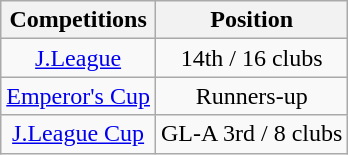<table class="wikitable" style="text-align:center;">
<tr>
<th>Competitions</th>
<th>Position</th>
</tr>
<tr>
<td><a href='#'>J.League</a></td>
<td>14th / 16 clubs</td>
</tr>
<tr>
<td><a href='#'>Emperor's Cup</a></td>
<td>Runners-up</td>
</tr>
<tr>
<td><a href='#'>J.League Cup</a></td>
<td>GL-A 3rd / 8 clubs</td>
</tr>
</table>
